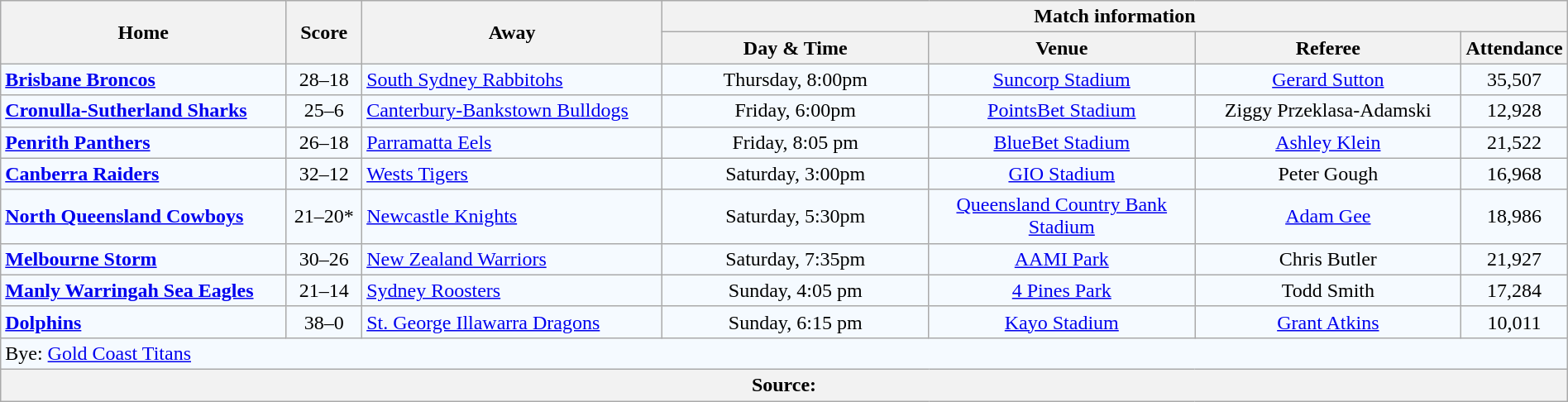<table class="wikitable" style="border-collapse:collapse; text-align:center; width:100%;">
<tr style="text-align:center; background:#f5faff;"  style="background:#c1d8ff;">
<th rowspan="2">Home</th>
<th rowspan="2">Score</th>
<th rowspan="2">Away</th>
<th colspan="4">Match information</th>
</tr>
<tr>
<th width="17%">Day & Time</th>
<th width="17%">Venue</th>
<th width="17%">Referee</th>
<th width="5%">Attendance</th>
</tr>
<tr style="text-align:center; background:#f5faff;">
<td align="left"><strong> <a href='#'>Brisbane Broncos</a></strong></td>
<td>28–18</td>
<td align="left"> <a href='#'>South Sydney Rabbitohs</a></td>
<td>Thursday, 8:00pm</td>
<td><a href='#'>Suncorp Stadium</a></td>
<td><a href='#'>Gerard Sutton</a></td>
<td>35,507</td>
</tr>
<tr style="text-align:center; background:#f5faff;">
<td align="left"><strong> <a href='#'>Cronulla-Sutherland Sharks</a></strong></td>
<td>25–6</td>
<td align="left"> <a href='#'>Canterbury-Bankstown Bulldogs</a></td>
<td>Friday, 6:00pm</td>
<td><a href='#'>PointsBet Stadium</a></td>
<td>Ziggy Przeklasa-Adamski</td>
<td>12,928</td>
</tr>
<tr style="text-align:center; background:#f5faff;">
<td align="left"><strong> <a href='#'>Penrith Panthers</a></strong></td>
<td>26–18</td>
<td align="left"> <a href='#'>Parramatta Eels</a></td>
<td>Friday, 8:05 pm</td>
<td><a href='#'>BlueBet Stadium</a></td>
<td><a href='#'>Ashley Klein</a></td>
<td>21,522</td>
</tr>
<tr style="text-align:center; background:#f5faff;">
<td align="left"><strong> <a href='#'>Canberra Raiders</a></strong></td>
<td>32–12</td>
<td align="left"> <a href='#'>Wests Tigers</a></td>
<td>Saturday, 3:00pm</td>
<td><a href='#'>GIO Stadium</a></td>
<td>Peter Gough</td>
<td>16,968</td>
</tr>
<tr style="text-align:center; background:#f5faff;">
<td align="left"><strong> <a href='#'>North Queensland Cowboys</a></strong></td>
<td>21–20*</td>
<td align="left"> <a href='#'>Newcastle Knights</a></td>
<td>Saturday, 5:30pm</td>
<td><a href='#'>Queensland Country Bank Stadium</a></td>
<td><a href='#'>Adam Gee</a></td>
<td>18,986</td>
</tr>
<tr style="text-align:center; background:#f5faff;">
<td align="left"><strong> <a href='#'>Melbourne Storm</a></strong></td>
<td>30–26</td>
<td align="left"> <a href='#'>New Zealand Warriors</a></td>
<td>Saturday, 7:35pm</td>
<td><a href='#'>AAMI Park</a></td>
<td>Chris Butler</td>
<td>21,927</td>
</tr>
<tr style="text-align:center; background:#f5faff;">
<td align="left"><strong> <a href='#'>Manly Warringah Sea Eagles</a></strong></td>
<td>21–14</td>
<td align="left"> <a href='#'>Sydney Roosters</a></td>
<td>Sunday, 4:05 pm</td>
<td><a href='#'>4 Pines Park</a></td>
<td>Todd Smith</td>
<td>17,284</td>
</tr>
<tr style="text-align:center; background:#f5faff;">
<td align="left"><strong> <a href='#'>Dolphins</a></strong></td>
<td>38–0</td>
<td align="left"> <a href='#'>St. George Illawarra Dragons</a></td>
<td>Sunday, 6:15 pm</td>
<td><a href='#'>Kayo Stadium</a></td>
<td><a href='#'>Grant Atkins</a></td>
<td>10,011</td>
</tr>
<tr style="text-align:center; background:#f5faff;">
<td colspan="7" align="left">Bye:  <a href='#'>Gold Coast Titans</a></td>
</tr>
<tr>
<th colspan="7" align="left">Source:</th>
</tr>
</table>
